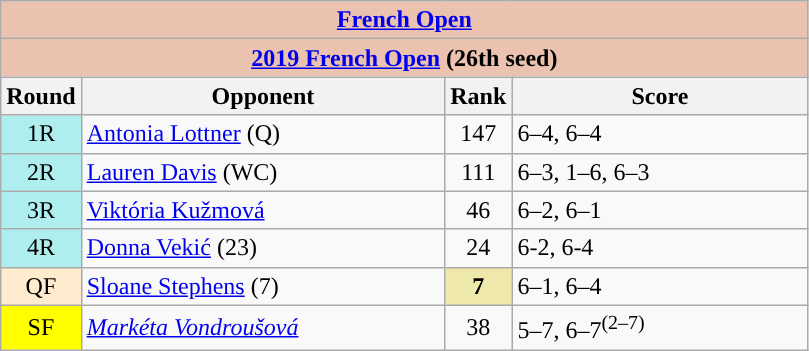<table class=wikitable>
<tr>
<th colspan=4 style="background:#ebc2af;"><a href='#'>French Open</a></th>
</tr>
<tr>
<th colspan=4 style="background:#ebc2af;"><a href='#'>2019 French Open</a> (26th seed)</th>
</tr>
<tr>
<th width=40>Round</th>
<th width=235>Opponent</th>
<th width=20>Rank</th>
<th width=190>Score</th>
</tr>
<tr>
<td style="text-align:center; background:#afeeee;">1R</td>
<td> <a href='#'>Antonia Lottner</a> (Q)</td>
<td style="text-align:center">147</td>
<td>6–4, 6–4</td>
</tr>
<tr>
<td style="text-align:center; background:#afeeee;">2R</td>
<td> <a href='#'>Lauren Davis</a> (WC)</td>
<td style="text-align:center">111</td>
<td>6–3, 1–6, 6–3</td>
</tr>
<tr>
<td style="text-align:center; background:#afeeee;">3R</td>
<td> <a href='#'>Viktória Kužmová</a></td>
<td style="text-align:center">46</td>
<td>6–2, 6–1</td>
</tr>
<tr>
<td style="text-align:center; background:#afeeee;">4R</td>
<td> <a href='#'>Donna Vekić</a> (23)</td>
<td style="text-align:center">24</td>
<td>6-2, 6-4</td>
</tr>
<tr>
<td style="text-align:center; background:#ffebcd;">QF</td>
<td> <a href='#'>Sloane Stephens</a> (7)</td>
<td style="text-align:center; background:#EEE8AA;"><strong>7</strong></td>
<td>6–1, 6–4</td>
</tr>
<tr>
<td style="text-align:center; background:yellow;">SF</td>
<td> <em><a href='#'>Markéta Vondroušová</a></em></td>
<td style="text-align:center">38</td>
<td>5–7, 6–7<sup>(2–7)</sup></td>
</tr>
</table>
